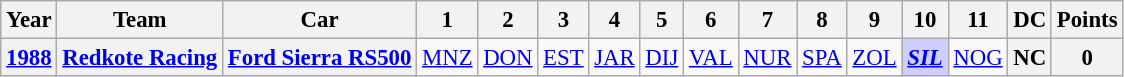<table class="wikitable" style="text-align:center; font-size:95%">
<tr>
<th>Year</th>
<th>Team</th>
<th>Car</th>
<th>1</th>
<th>2</th>
<th>3</th>
<th>4</th>
<th>5</th>
<th>6</th>
<th>7</th>
<th>8</th>
<th>9</th>
<th>10</th>
<th>11</th>
<th>DC</th>
<th>Points</th>
</tr>
<tr>
<th><a href='#'>1988</a></th>
<th> <a href='#'>Redkote Racing</a></th>
<th><a href='#'>Ford Sierra RS500</a></th>
<td><a href='#'>MNZ</a></td>
<td><a href='#'>DON</a></td>
<td><a href='#'>EST</a></td>
<td><a href='#'>JAR</a></td>
<td><a href='#'>DIJ</a></td>
<td><a href='#'>VAL</a></td>
<td><a href='#'>NUR</a></td>
<td><a href='#'>SPA</a></td>
<td><a href='#'>ZOL</a></td>
<td style="background:#CFCFFF;"><strong><em><a href='#'>SIL</a></em></strong><br></td>
<td><a href='#'>NOG</a></td>
<th>NC</th>
<th>0</th>
</tr>
</table>
